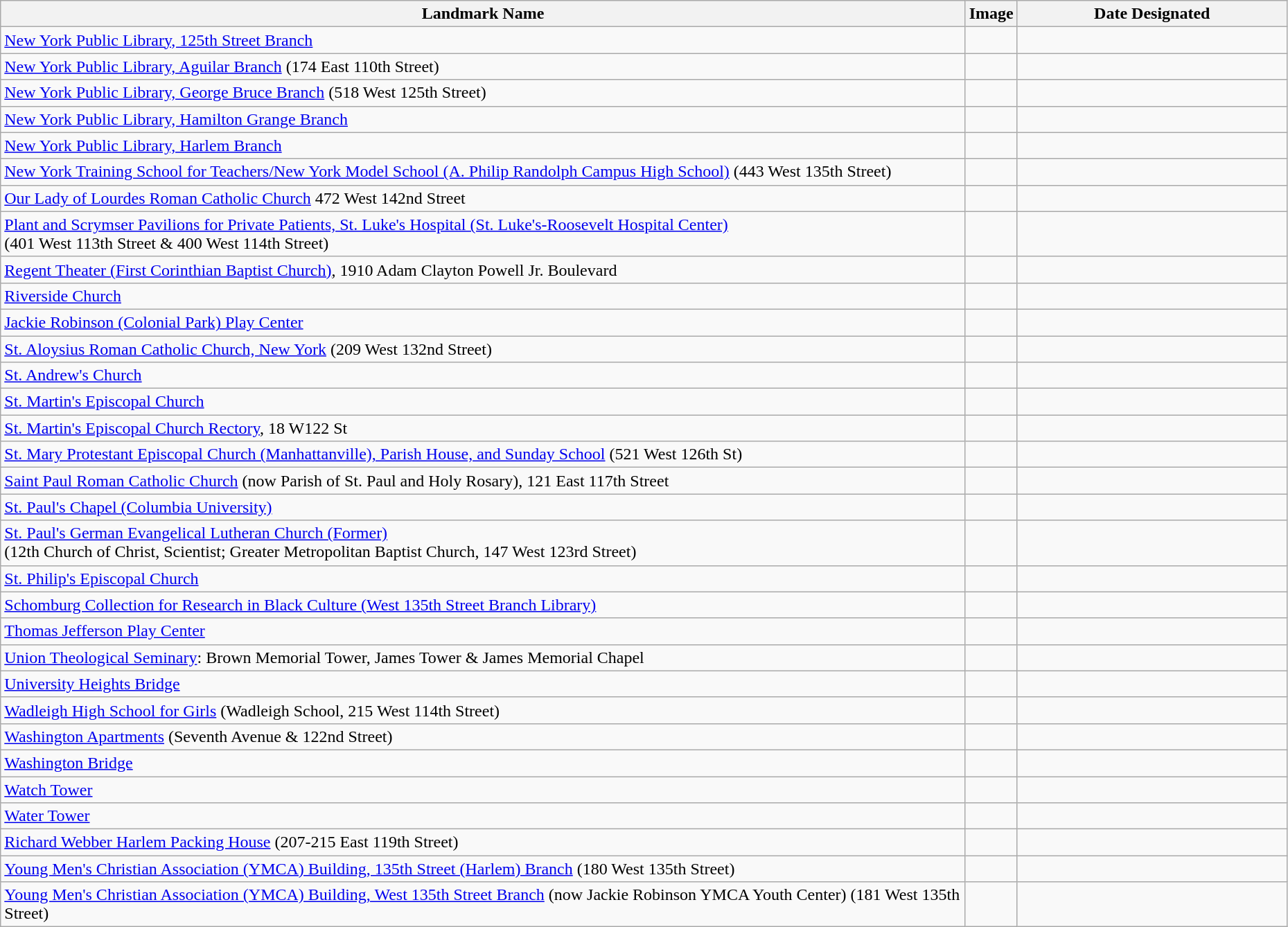<table class="wikitable sortable" style="width:98%">
<tr>
<th width = 75%><strong>Landmark Name</strong></th>
<th width = 4% class="unsortable"><strong>Image</strong></th>
<th><strong>Date Designated</strong></th>
</tr>
<tr>
<td><a href='#'>New York Public Library, 125th Street Branch</a></td>
<td></td>
<td> </td>
</tr>
<tr>
<td><a href='#'>New York Public Library, Aguilar Branch</a> (174 East 110th Street) </td>
<td></td>
<td> </td>
</tr>
<tr>
<td><a href='#'>New York Public Library, George Bruce Branch</a> (518 West 125th Street) </td>
<td></td>
<td> </td>
</tr>
<tr>
<td><a href='#'>New York Public Library, Hamilton Grange Branch</a></td>
<td></td>
<td> </td>
</tr>
<tr>
<td><a href='#'>New York Public Library, Harlem Branch</a></td>
<td></td>
<td> </td>
</tr>
<tr>
<td><a href='#'>New York Training School for Teachers/New York Model School (A. Philip Randolph Campus High School)</a> (443 West 135th Street) </td>
<td></td>
<td> </td>
</tr>
<tr>
<td><a href='#'>Our Lady of Lourdes Roman Catholic Church</a> 472 West 142nd Street </td>
<td></td>
<td> </td>
</tr>
<tr>
<td><a href='#'>Plant and Scrymser Pavilions for Private Patients, St. Luke's Hospital (St. Luke's-Roosevelt Hospital Center)</a><br>(401 West 113th Street & 400 West 114th Street) </td>
<td></td>
<td> </td>
</tr>
<tr>
<td><a href='#'>Regent Theater (First Corinthian Baptist Church)</a>, 1910 Adam Clayton Powell Jr. Boulevard</td>
<td></td>
<td> </td>
</tr>
<tr>
<td><a href='#'>Riverside Church</a></td>
<td></td>
<td> </td>
</tr>
<tr>
<td><a href='#'>Jackie Robinson (Colonial Park) Play Center</a></td>
<td></td>
<td> </td>
</tr>
<tr>
<td><a href='#'>St. Aloysius Roman Catholic Church, New York</a> (209 West 132nd Street)</td>
<td></td>
<td> </td>
</tr>
<tr>
<td><a href='#'>St. Andrew's Church</a></td>
<td></td>
<td> </td>
</tr>
<tr>
<td><a href='#'>St. Martin's Episcopal Church</a>  </td>
<td></td>
<td> </td>
</tr>
<tr>
<td><a href='#'>St. Martin's Episcopal Church Rectory</a>, 18 W122 St </td>
<td></td>
<td> </td>
</tr>
<tr>
<td><a href='#'>St. Mary Protestant Episcopal Church (Manhattanville), Parish House, and Sunday School</a> (521 West 126th St) </td>
<td></td>
<td> </td>
</tr>
<tr>
<td><a href='#'>Saint Paul Roman Catholic Church</a> (now Parish of St. Paul and Holy Rosary), 121 East 117th Street</td>
<td></td>
<td> </td>
</tr>
<tr>
<td><a href='#'>St. Paul's Chapel (Columbia University)</a></td>
<td></td>
<td> </td>
</tr>
<tr>
<td><a href='#'>St. Paul's German Evangelical Lutheran Church (Former)</a><br>(12th Church of Christ, Scientist; Greater Metropolitan Baptist Church, 147 West 123rd Street) </td>
<td></td>
<td> </td>
</tr>
<tr>
<td><a href='#'>St. Philip's Episcopal Church</a></td>
<td></td>
<td> </td>
</tr>
<tr>
<td><a href='#'>Schomburg Collection for Research in Black Culture (West 135th Street Branch Library)</a></td>
<td></td>
<td> </td>
</tr>
<tr>
<td><a href='#'>Thomas Jefferson Play Center</a></td>
<td></td>
<td> </td>
</tr>
<tr>
<td><a href='#'>Union Theological Seminary</a>: Brown Memorial Tower, James Tower & James Memorial Chapel</td>
<td></td>
<td> </td>
</tr>
<tr>
<td><a href='#'>University Heights Bridge</a></td>
<td></td>
<td> </td>
</tr>
<tr>
<td><a href='#'>Wadleigh High School for Girls</a> (Wadleigh School, 215 West 114th Street) </td>
<td></td>
<td> </td>
</tr>
<tr>
<td><a href='#'>Washington Apartments</a> (Seventh Avenue & 122nd Street) </td>
<td></td>
<td> </td>
</tr>
<tr>
<td><a href='#'>Washington Bridge</a></td>
<td></td>
<td> </td>
</tr>
<tr>
<td><a href='#'>Watch Tower</a> </td>
<td></td>
<td> </td>
</tr>
<tr>
<td><a href='#'>Water Tower</a> </td>
<td></td>
<td> </td>
</tr>
<tr>
<td><a href='#'>Richard Webber Harlem Packing House</a> (207-215 East 119th Street)</td>
<td></td>
<td> </td>
</tr>
<tr>
<td><a href='#'>Young Men's Christian Association (YMCA) Building, 135th Street (Harlem) Branch</a> (180 West 135th Street)</td>
<td></td>
<td> </td>
</tr>
<tr>
<td><a href='#'>Young Men's Christian Association (YMCA) Building, West 135th Street Branch</a> (now Jackie Robinson YMCA Youth Center) (181 West 135th Street)</td>
<td></td>
<td> </td>
</tr>
</table>
